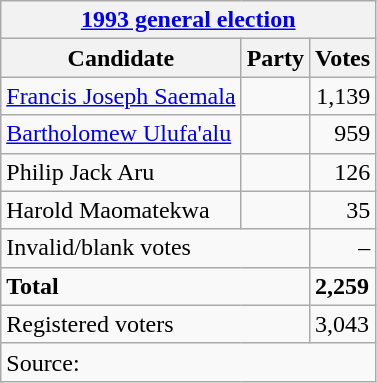<table class=wikitable style=text-align:left>
<tr>
<th colspan="3"><a href='#'>1993 general election</a></th>
</tr>
<tr>
<th>Candidate</th>
<th>Party</th>
<th>Votes</th>
</tr>
<tr>
<td><a href='#'>Francis Joseph Saemala</a></td>
<td></td>
<td align=right>1,139</td>
</tr>
<tr>
<td><a href='#'>Bartholomew Ulufa'alu</a></td>
<td></td>
<td align=right>959</td>
</tr>
<tr>
<td>Philip Jack Aru</td>
<td></td>
<td align=right>126</td>
</tr>
<tr>
<td>Harold Maomatekwa</td>
<td></td>
<td align=right>35</td>
</tr>
<tr>
<td colspan=2>Invalid/blank votes</td>
<td align="right">–</td>
</tr>
<tr>
<td colspan=2><strong>Total</strong></td>
<td><strong>2,259</strong></td>
</tr>
<tr>
<td colspan=2>Registered voters</td>
<td>3,043</td>
</tr>
<tr>
<td colspan=3>Source: </td>
</tr>
</table>
